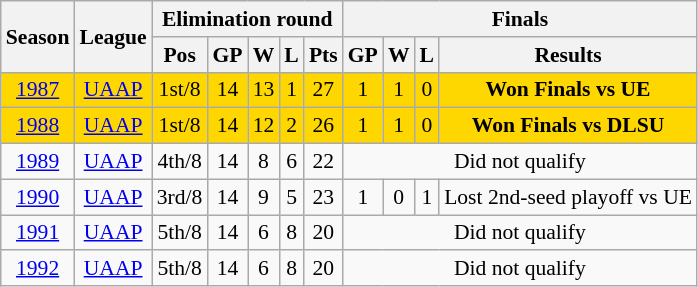<table class="wikitable" style="text-align:center; font-size:90%">
<tr>
<th rowspan="2">Season</th>
<th rowspan="2">League</th>
<th colspan="5">Elimination round</th>
<th colspan="4">Finals</th>
</tr>
<tr>
<th>Pos</th>
<th>GP</th>
<th>W</th>
<th>L</th>
<th>Pts</th>
<th>GP</th>
<th>W</th>
<th>L</th>
<th>Results</th>
</tr>
<tr bgcolor="gold">
<td><a href='#'>1987</a></td>
<td><a href='#'>UAAP</a></td>
<td>1st/8</td>
<td>14</td>
<td>13</td>
<td>1</td>
<td>27</td>
<td>1</td>
<td>1</td>
<td>0</td>
<td><strong>Won Finals vs UE</strong></td>
</tr>
<tr bgcolor="gold">
<td><a href='#'>1988</a></td>
<td><a href='#'>UAAP</a></td>
<td>1st/8</td>
<td>14</td>
<td>12</td>
<td>2</td>
<td>26</td>
<td>1</td>
<td>1</td>
<td>0</td>
<td><strong>Won Finals vs DLSU</strong></td>
</tr>
<tr>
<td><a href='#'>1989</a></td>
<td><a href='#'>UAAP</a></td>
<td>4th/8</td>
<td>14</td>
<td>8</td>
<td>6</td>
<td>22</td>
<td colspan="4">Did not qualify</td>
</tr>
<tr>
<td><a href='#'>1990</a></td>
<td><a href='#'>UAAP</a></td>
<td>3rd/8</td>
<td>14</td>
<td>9</td>
<td>5</td>
<td>23</td>
<td>1</td>
<td>0</td>
<td>1</td>
<td>Lost 2nd-seed playoff vs UE</td>
</tr>
<tr>
<td><a href='#'>1991</a></td>
<td><a href='#'>UAAP</a></td>
<td>5th/8</td>
<td>14</td>
<td>6</td>
<td>8</td>
<td>20</td>
<td colspan="4">Did not qualify</td>
</tr>
<tr>
<td><a href='#'>1992</a></td>
<td><a href='#'>UAAP</a></td>
<td>5th/8</td>
<td>14</td>
<td>6</td>
<td>8</td>
<td>20</td>
<td colspan="4">Did not qualify</td>
</tr>
</table>
